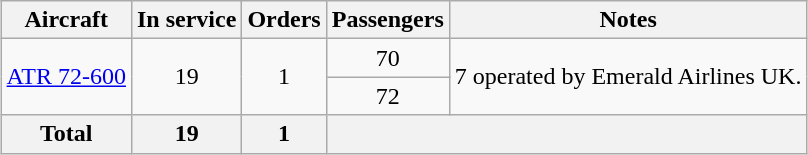<table class="wikitable" style="border-collapse:collapse;text-align:center;margin:auto;">
<tr>
<th>Aircraft</th>
<th>In service</th>
<th>Orders</th>
<th>Passengers</th>
<th>Notes</th>
</tr>
<tr>
<td rowspan="2"><a href='#'>ATR 72-600</a></td>
<td rowspan="2">19</td>
<td rowspan="2">1</td>
<td>70</td>
<td rowspan="2">7 operated by Emerald Airlines UK.</td>
</tr>
<tr>
<td>72</td>
</tr>
<tr>
<th>Total</th>
<th>19</th>
<th>1</th>
<th colspan="2"></th>
</tr>
</table>
